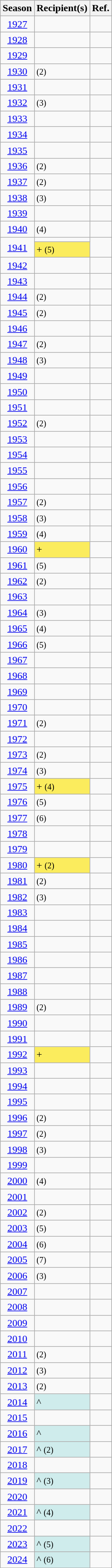<table class="wikitable sortable" style="text-align:center">
<tr>
<th>Season</th>
<th>Recipient(s)</th>
<th class=unsortable>Ref.</th>
</tr>
<tr>
<td><a href='#'>1927</a></td>
<td align=left></td>
<td></td>
</tr>
<tr>
<td><a href='#'>1928</a></td>
<td align=left></td>
<td></td>
</tr>
<tr>
<td><a href='#'>1929</a></td>
<td align=left></td>
<td></td>
</tr>
<tr>
<td><a href='#'>1930</a></td>
<td align=left> <small>(2)</small></td>
<td></td>
</tr>
<tr>
<td><a href='#'>1931</a></td>
<td align=left></td>
<td></td>
</tr>
<tr>
<td><a href='#'>1932</a></td>
<td align=left> <small>(3)</small></td>
<td></td>
</tr>
<tr>
<td><a href='#'>1933</a></td>
<td align=left></td>
<td></td>
</tr>
<tr>
<td><a href='#'>1934</a></td>
<td align=left></td>
<td></td>
</tr>
<tr>
<td><a href='#'>1935</a></td>
<td align=left></td>
<td></td>
</tr>
<tr>
<td><a href='#'>1936</a></td>
<td align=left> <small>(2)</small></td>
<td></td>
</tr>
<tr>
<td><a href='#'>1937</a></td>
<td align=left> <small>(2)</small></td>
<td></td>
</tr>
<tr>
<td><a href='#'>1938</a></td>
<td align=left> <small>(3)</small></td>
<td></td>
</tr>
<tr>
<td><a href='#'>1939</a></td>
<td align=left></td>
<td></td>
</tr>
<tr>
<td><a href='#'>1940</a></td>
<td align=left> <small>(4)</small></td>
<td></td>
</tr>
<tr>
<td rowspan=2><a href='#'>1941</a></td>
<td align=left></td>
<td rowspan=2></td>
</tr>
<tr>
<td style="background:#fbec5d;" align=left>+ <small>(5)</small></td>
</tr>
<tr>
<td><a href='#'>1942</a></td>
<td align=left></td>
<td></td>
</tr>
<tr>
<td><a href='#'>1943</a></td>
<td align=left></td>
<td></td>
</tr>
<tr>
<td><a href='#'>1944</a></td>
<td align=left> <small>(2)</small></td>
<td></td>
</tr>
<tr>
<td><a href='#'>1945</a></td>
<td align=left> <small>(2)</small></td>
<td></td>
</tr>
<tr>
<td><a href='#'>1946</a></td>
<td align=left></td>
<td></td>
</tr>
<tr>
<td><a href='#'>1947</a></td>
<td align=left> <small>(2)</small></td>
<td></td>
</tr>
<tr>
<td><a href='#'>1948</a></td>
<td align=left> <small>(3)</small></td>
<td></td>
</tr>
<tr>
<td><a href='#'>1949</a></td>
<td align=left></td>
<td></td>
</tr>
<tr>
<td><a href='#'>1950</a></td>
<td align=left></td>
<td></td>
</tr>
<tr>
<td><a href='#'>1951</a></td>
<td align=left></td>
<td></td>
</tr>
<tr>
<td><a href='#'>1952</a></td>
<td align=left> <small>(2)</small></td>
<td></td>
</tr>
<tr>
<td><a href='#'>1953</a></td>
<td align=left></td>
<td></td>
</tr>
<tr>
<td><a href='#'>1954</a></td>
<td align=left></td>
<td></td>
</tr>
<tr>
<td><a href='#'>1955</a></td>
<td align=left></td>
<td></td>
</tr>
<tr>
<td><a href='#'>1956</a></td>
<td align=left></td>
<td></td>
</tr>
<tr>
<td><a href='#'>1957</a></td>
<td align=left> <small>(2)</small></td>
<td></td>
</tr>
<tr>
<td><a href='#'>1958</a></td>
<td align=left> <small>(3)</small></td>
<td></td>
</tr>
<tr>
<td><a href='#'>1959</a></td>
<td align=left> <small>(4)</small></td>
<td></td>
</tr>
<tr>
<td><a href='#'>1960</a></td>
<td style="background:#fbec5d;" align=left>+</td>
<td></td>
</tr>
<tr>
<td><a href='#'>1961</a></td>
<td align=left> <small>(5)</small></td>
<td></td>
</tr>
<tr>
<td><a href='#'>1962</a></td>
<td align=left> <small>(2)</small></td>
<td></td>
</tr>
<tr>
<td><a href='#'>1963</a></td>
<td align=left></td>
<td></td>
</tr>
<tr>
<td><a href='#'>1964</a></td>
<td align=left> <small>(3)</small></td>
<td></td>
</tr>
<tr>
<td><a href='#'>1965</a></td>
<td align=left> <small>(4)</small></td>
<td></td>
</tr>
<tr>
<td><a href='#'>1966</a></td>
<td align=left> <small>(5)</small></td>
<td></td>
</tr>
<tr>
<td><a href='#'>1967</a></td>
<td align=left></td>
<td></td>
</tr>
<tr>
<td><a href='#'>1968</a></td>
<td align=left></td>
<td></td>
</tr>
<tr>
<td><a href='#'>1969</a></td>
<td align=left></td>
<td></td>
</tr>
<tr>
<td><a href='#'>1970</a></td>
<td align=left></td>
<td></td>
</tr>
<tr>
<td><a href='#'>1971</a></td>
<td align=left> <small>(2)</small></td>
<td></td>
</tr>
<tr>
<td><a href='#'>1972</a></td>
<td align=left></td>
<td></td>
</tr>
<tr>
<td><a href='#'>1973</a></td>
<td align=left> <small>(2)</small></td>
<td></td>
</tr>
<tr>
<td><a href='#'>1974</a></td>
<td align=left> <small>(3)</small></td>
<td></td>
</tr>
<tr>
<td><a href='#'>1975</a></td>
<td style="background:#fbec5d;" align=left>+ <small>(4)</small></td>
<td></td>
</tr>
<tr>
<td><a href='#'>1976</a></td>
<td align=left> <small>(5)</small></td>
<td></td>
</tr>
<tr>
<td><a href='#'>1977</a></td>
<td align=left> <small>(6)</small></td>
<td></td>
</tr>
<tr>
<td><a href='#'>1978</a></td>
<td align=left></td>
<td></td>
</tr>
<tr>
<td><a href='#'>1979</a></td>
<td align=left></td>
<td></td>
</tr>
<tr>
<td><a href='#'>1980</a></td>
<td style="background:#fbec5d;" align=left>+ <small>(2)</small></td>
<td></td>
</tr>
<tr>
<td><a href='#'>1981</a></td>
<td align=left> <small>(2)</small></td>
<td></td>
</tr>
<tr>
<td><a href='#'>1982</a></td>
<td align=left> <small>(3)</small></td>
<td></td>
</tr>
<tr>
<td><a href='#'>1983</a></td>
<td align=left></td>
<td></td>
</tr>
<tr>
<td><a href='#'>1984</a></td>
<td align=left></td>
<td></td>
</tr>
<tr>
<td><a href='#'>1985</a></td>
<td align=left></td>
<td></td>
</tr>
<tr>
<td><a href='#'>1986</a></td>
<td align=left></td>
<td></td>
</tr>
<tr>
<td><a href='#'>1987</a></td>
<td align=left></td>
<td></td>
</tr>
<tr>
<td><a href='#'>1988</a></td>
<td align=left></td>
<td></td>
</tr>
<tr>
<td><a href='#'>1989</a></td>
<td align=left> <small>(2)</small></td>
<td></td>
</tr>
<tr>
<td><a href='#'>1990</a></td>
<td align=left></td>
<td></td>
</tr>
<tr>
<td><a href='#'>1991</a></td>
<td align=left></td>
<td></td>
</tr>
<tr>
<td><a href='#'>1992</a></td>
<td style="background:#fbec5d;" align=left>+</td>
<td></td>
</tr>
<tr>
<td><a href='#'>1993</a></td>
<td align=left></td>
<td></td>
</tr>
<tr>
<td><a href='#'>1994</a></td>
<td align=left></td>
<td></td>
</tr>
<tr>
<td><a href='#'>1995</a></td>
<td align=left></td>
<td></td>
</tr>
<tr>
<td><a href='#'>1996</a></td>
<td align=left> <small>(2)</small></td>
<td></td>
</tr>
<tr>
<td><a href='#'>1997</a></td>
<td align=left> <small>(2)</small></td>
<td></td>
</tr>
<tr>
<td><a href='#'>1998</a></td>
<td align=left> <small>(3)</small></td>
<td></td>
</tr>
<tr>
<td><a href='#'>1999</a></td>
<td align=left></td>
<td></td>
</tr>
<tr>
<td><a href='#'>2000</a></td>
<td align=left> <small>(4)</small></td>
<td></td>
</tr>
<tr>
<td><a href='#'>2001</a></td>
<td align=left></td>
<td></td>
</tr>
<tr>
<td><a href='#'>2002</a></td>
<td align=left> <small>(2)</small></td>
<td></td>
</tr>
<tr>
<td><a href='#'>2003</a></td>
<td align=left> <small>(5)</small></td>
<td></td>
</tr>
<tr>
<td><a href='#'>2004</a></td>
<td align=left> <small>(6)</small></td>
<td></td>
</tr>
<tr>
<td><a href='#'>2005</a></td>
<td align=left> <small>(7)</small></td>
<td></td>
</tr>
<tr>
<td><a href='#'>2006</a></td>
<td align=left> <small>(3)</small></td>
<td></td>
</tr>
<tr>
<td><a href='#'>2007</a></td>
<td align=left></td>
<td></td>
</tr>
<tr>
<td><a href='#'>2008</a></td>
<td align=left></td>
<td></td>
</tr>
<tr>
<td><a href='#'>2009</a></td>
<td align=left></td>
<td></td>
</tr>
<tr>
<td><a href='#'>2010</a></td>
<td align=left></td>
<td></td>
</tr>
<tr>
<td><a href='#'>2011</a></td>
<td align=left> <small>(2)</small></td>
<td></td>
</tr>
<tr>
<td><a href='#'>2012</a></td>
<td align=left> <small>(3)</small></td>
<td></td>
</tr>
<tr>
<td><a href='#'>2013</a></td>
<td align=left> <small>(2)</small></td>
<td></td>
</tr>
<tr>
<td><a href='#'>2014</a></td>
<td style="background:#cfecec;" align=left>^</td>
<td></td>
</tr>
<tr>
<td><a href='#'>2015</a></td>
<td align=left></td>
<td></td>
</tr>
<tr>
<td><a href='#'>2016</a></td>
<td style="background:#cfecec;" align=left>^</td>
<td></td>
</tr>
<tr>
<td><a href='#'>2017</a></td>
<td style="background:#cfecec;" align=left>^ <small>(2)</small></td>
<td></td>
</tr>
<tr>
<td><a href='#'>2018</a></td>
<td align=left></td>
<td></td>
</tr>
<tr>
<td><a href='#'>2019</a></td>
<td style="background:#cfecec;" align=left>^ <small>(3)</small></td>
<td></td>
</tr>
<tr>
<td><a href='#'>2020</a></td>
<td align=left></td>
<td></td>
</tr>
<tr>
<td><a href='#'>2021</a></td>
<td style="background:#cfecec;" align=left>^ <small>(4)</small></td>
<td></td>
</tr>
<tr>
<td><a href='#'>2022</a></td>
<td align=left></td>
<td></td>
</tr>
<tr>
<td><a href='#'>2023</a></td>
<td style="background:#cfecec;" align=left>^ <small>(5)</small></td>
<td></td>
</tr>
<tr>
<td><a href='#'>2024</a></td>
<td style="background:#cfecec;" align=left>^ <small>(6)</small></td>
<td></td>
</tr>
</table>
